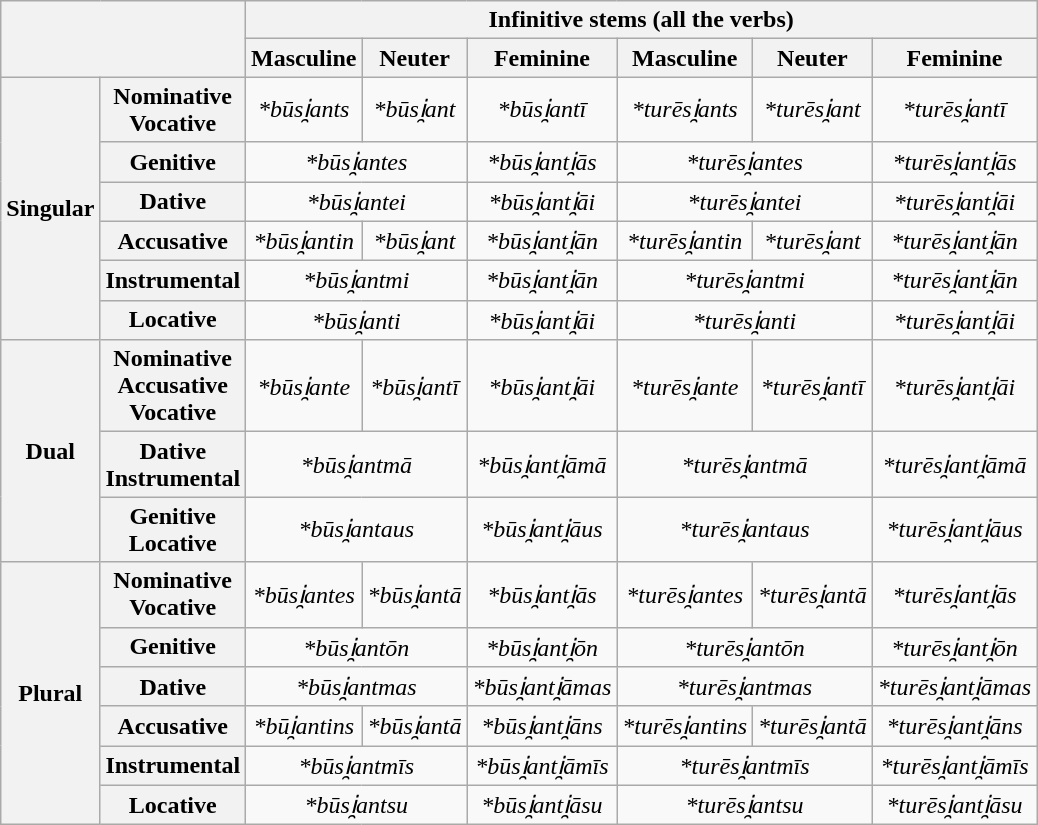<table class="wikitable" style="text-align: center;">
<tr>
<th colspan="2" rowspan="2"></th>
<th colspan="6">Infinitive stems (all the verbs)</th>
</tr>
<tr>
<th>Masculine</th>
<th>Neuter</th>
<th>Feminine</th>
<th>Masculine</th>
<th>Neuter</th>
<th>Feminine</th>
</tr>
<tr>
<th rowspan="6">Singular</th>
<th>Nominative<br>Vocative</th>
<td><em>*būsi̯ants</em></td>
<td><em>*būsi̯ant</em></td>
<td><em>*būsi̯antī</em></td>
<td><em>*turēsi̯ants</em></td>
<td><em>*turēsi̯ant</em></td>
<td><em>*turēsi̯antī</em></td>
</tr>
<tr>
<th>Genitive</th>
<td colspan="2"><em>*būsi̯antes</em></td>
<td><em>*būsi̯anti̯ās</em></td>
<td colspan="2"><em>*turēsi̯antes</em></td>
<td><em>*turēsi̯anti̯ās</em></td>
</tr>
<tr>
<th>Dative</th>
<td colspan="2"><em>*būsi̯antei</em></td>
<td><em>*būsi̯anti̯āi</em></td>
<td colspan="2"><em>*turēsi̯antei</em></td>
<td><em>*turēsi̯anti̯āi</em></td>
</tr>
<tr>
<th>Accusative</th>
<td><em>*būsi̯antin</em></td>
<td><em>*būsi̯ant</em></td>
<td><em>*būsi̯anti̯ān</em></td>
<td><em>*turēsi̯antin</em></td>
<td><em>*turēsi̯ant</em></td>
<td><em>*turēsi̯anti̯ān</em></td>
</tr>
<tr>
<th>Instrumental</th>
<td colspan="2"><em>*būsi̯antmi</em></td>
<td><em>*būsi̯anti̯ān</em></td>
<td colspan="2"><em>*turēsi̯antmi</em></td>
<td><em>*turēsi̯anti̯ān</em></td>
</tr>
<tr>
<th>Locative</th>
<td colspan="2"><em>*būsi̯anti</em></td>
<td><em>*būsi̯anti̯āi</em></td>
<td colspan="2"><em>*turēsi̯anti</em></td>
<td><em>*turēsi̯anti̯āi</em></td>
</tr>
<tr>
<th rowspan="3">Dual</th>
<th>Nominative<br>Accusative<br>Vocative</th>
<td><em>*būsi̯ante</em></td>
<td><em>*būsi̯antī</em></td>
<td><em>*būsi̯anti̯āi</em></td>
<td><em>*turēsi̯ante</em></td>
<td><em>*turēsi̯antī</em></td>
<td><em>*turēsi̯anti̯āi</em></td>
</tr>
<tr>
<th>Dative<br>Instrumental</th>
<td colspan="2"><em>*būsi̯antmā</em></td>
<td><em>*būsi̯anti̯āmā</em></td>
<td colspan="2"><em>*turēsi̯antmā</em></td>
<td><em>*turēsi̯anti̯āmā</em></td>
</tr>
<tr>
<th>Genitive<br>Locative</th>
<td colspan="2"><em>*būsi̯antaus</em></td>
<td><em>*būsi̯anti̯āus</em></td>
<td colspan="2"><em>*turēsi̯antaus</em></td>
<td><em>*turēsi̯anti̯āus</em></td>
</tr>
<tr>
<th rowspan="6">Plural</th>
<th>Nominative<br>Vocative</th>
<td><em>*būsi̯antes</em></td>
<td><em>*būsi̯antā</em></td>
<td><em>*būsi̯anti̯ās</em></td>
<td><em>*turēsi̯antes</em></td>
<td><em>*turēsi̯antā</em></td>
<td><em>*turēsi̯anti̯ās</em></td>
</tr>
<tr>
<th>Genitive</th>
<td colspan="2"><em>*būsi̯antōn</em></td>
<td><em>*būsi̯anti̯ōn</em></td>
<td colspan="2"><em>*turēsi̯antōn</em></td>
<td><em>*turēsi̯anti̯ōn</em></td>
</tr>
<tr>
<th>Dative</th>
<td colspan="2"><em>*būsi̯antmas</em></td>
<td><em>*būsi̯anti̯āmas</em></td>
<td colspan="2"><em>*turēsi̯antmas</em></td>
<td><em>*turēsi̯anti̯āmas</em></td>
</tr>
<tr>
<th>Accusative</th>
<td><em>*būi̯antins</em></td>
<td><em>*būsi̯antā</em></td>
<td><em>*būsi̯anti̯āns</em></td>
<td><em>*turēsi̯antins</em></td>
<td><em>*turēsi̯antā</em></td>
<td><em>*turēsi̯anti̯āns</em></td>
</tr>
<tr>
<th>Instrumental</th>
<td colspan="2"><em>*būsi̯antmīs</em></td>
<td><em>*būsi̯anti̯āmīs</em></td>
<td colspan="2"><em>*turēsi̯antmīs</em></td>
<td><em>*turēsi̯anti̯āmīs</em></td>
</tr>
<tr>
<th>Locative</th>
<td colspan="2"><em>*būsi̯antsu</em></td>
<td><em>*būsi̯anti̯āsu</em></td>
<td colspan="2"><em>*turēsi̯antsu</em></td>
<td><em>*turēsi̯anti̯āsu</em></td>
</tr>
</table>
